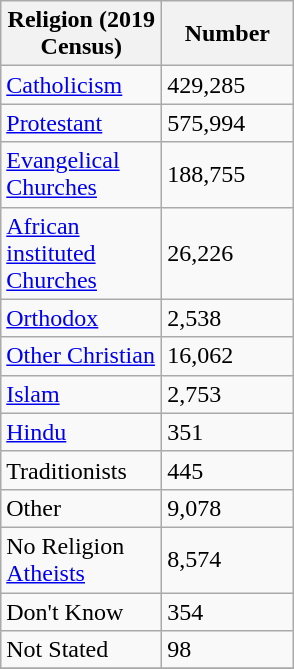<table class="wikitable">
<tr>
<th style="width:100px;">Religion (2019 Census)</th>
<th style="width:80px;">Number</th>
</tr>
<tr>
<td><a href='#'>Catholicism</a></td>
<td>429,285</td>
</tr>
<tr>
<td><a href='#'>Protestant</a></td>
<td>575,994</td>
</tr>
<tr>
<td><a href='#'>Evangelical Churches</a></td>
<td>188,755</td>
</tr>
<tr>
<td><a href='#'>African instituted Churches</a></td>
<td>26,226</td>
</tr>
<tr>
<td><a href='#'>Orthodox</a></td>
<td>2,538</td>
</tr>
<tr>
<td><a href='#'>Other Christian</a></td>
<td>16,062</td>
</tr>
<tr>
<td><a href='#'>Islam</a></td>
<td>2,753</td>
</tr>
<tr>
<td><a href='#'>Hindu</a></td>
<td>351</td>
</tr>
<tr>
<td>Traditionists</td>
<td>445</td>
</tr>
<tr>
<td>Other</td>
<td>9,078</td>
</tr>
<tr>
<td>No Religion <a href='#'>Atheists</a></td>
<td>8,574</td>
</tr>
<tr>
<td>Don't Know</td>
<td>354</td>
</tr>
<tr>
<td>Not Stated</td>
<td>98</td>
</tr>
<tr>
</tr>
</table>
